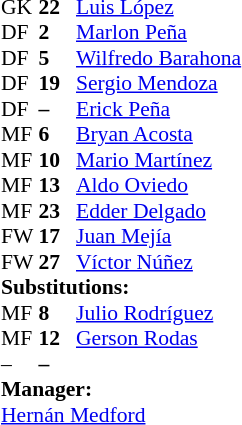<table style = "font-size: 90%" cellspacing = "0" cellpadding = "0">
<tr>
<td colspan = 4></td>
</tr>
<tr>
<th style="width:25px;"></th>
<th style="width:25px;"></th>
</tr>
<tr>
<td>GK</td>
<td><strong>22</strong></td>
<td> <a href='#'>Luis López</a></td>
</tr>
<tr>
<td>DF</td>
<td><strong>2</strong></td>
<td> <a href='#'>Marlon Peña</a></td>
</tr>
<tr>
<td>DF</td>
<td><strong>5</strong></td>
<td> <a href='#'>Wilfredo Barahona</a></td>
</tr>
<tr>
<td>DF</td>
<td><strong>19</strong></td>
<td> <a href='#'>Sergio Mendoza</a></td>
</tr>
<tr>
<td>DF</td>
<td><strong>–</strong></td>
<td> <a href='#'>Erick Peña</a></td>
</tr>
<tr>
<td>MF</td>
<td><strong>6</strong></td>
<td> <a href='#'>Bryan Acosta</a></td>
</tr>
<tr>
<td>MF</td>
<td><strong>10</strong></td>
<td> <a href='#'>Mario Martínez</a></td>
<td></td>
<td></td>
</tr>
<tr>
<td>MF</td>
<td><strong>13</strong></td>
<td> <a href='#'>Aldo Oviedo</a></td>
<td></td>
<td></td>
</tr>
<tr>
<td>MF</td>
<td><strong>23</strong></td>
<td> <a href='#'>Edder Delgado</a></td>
</tr>
<tr>
<td>FW</td>
<td><strong>17</strong></td>
<td> <a href='#'>Juan Mejía</a></td>
</tr>
<tr>
<td>FW</td>
<td><strong>27</strong></td>
<td> <a href='#'>Víctor Núñez</a></td>
</tr>
<tr>
<td colspan = 3><strong>Substitutions:</strong></td>
</tr>
<tr>
<td>MF</td>
<td><strong>8</strong></td>
<td> <a href='#'>Julio Rodríguez</a></td>
<td></td>
<td></td>
</tr>
<tr>
<td>MF</td>
<td><strong>12</strong></td>
<td> <a href='#'>Gerson Rodas</a></td>
<td></td>
<td></td>
</tr>
<tr>
<td>–</td>
<td><strong>–</strong></td>
<td></td>
</tr>
<tr>
<td colspan = 3><strong>Manager:</strong></td>
</tr>
<tr>
<td colspan = 3> <a href='#'>Hernán Medford</a></td>
</tr>
</table>
